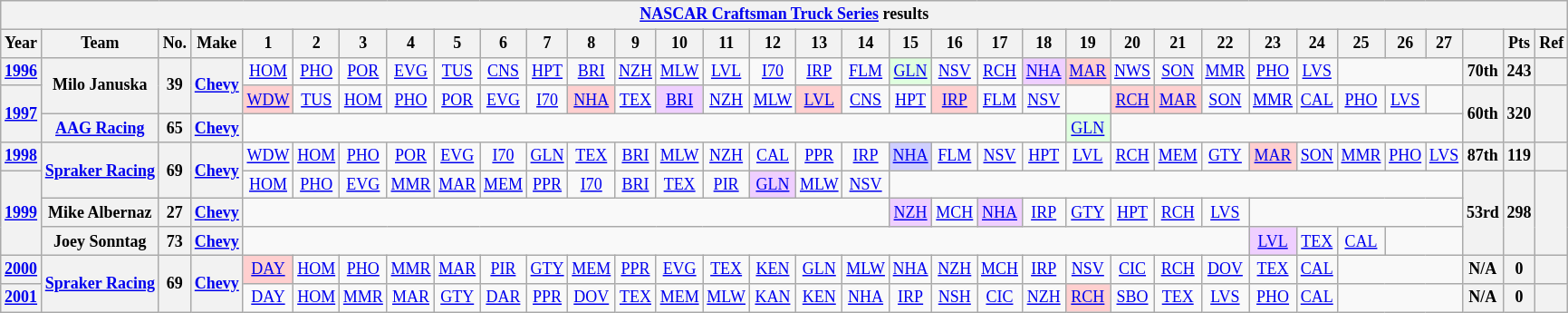<table class="wikitable" style="text-align:center; font-size:75%">
<tr>
<th colspan=45><a href='#'>NASCAR Craftsman Truck Series</a> results</th>
</tr>
<tr>
<th>Year</th>
<th>Team</th>
<th>No.</th>
<th>Make</th>
<th>1</th>
<th>2</th>
<th>3</th>
<th>4</th>
<th>5</th>
<th>6</th>
<th>7</th>
<th>8</th>
<th>9</th>
<th>10</th>
<th>11</th>
<th>12</th>
<th>13</th>
<th>14</th>
<th>15</th>
<th>16</th>
<th>17</th>
<th>18</th>
<th>19</th>
<th>20</th>
<th>21</th>
<th>22</th>
<th>23</th>
<th>24</th>
<th>25</th>
<th>26</th>
<th>27</th>
<th></th>
<th>Pts</th>
<th>Ref</th>
</tr>
<tr>
<th><a href='#'>1996</a></th>
<th rowspan=2>Milo Januska</th>
<th rowspan=2>39</th>
<th rowspan=2><a href='#'>Chevy</a></th>
<td><a href='#'>HOM</a></td>
<td><a href='#'>PHO</a></td>
<td><a href='#'>POR</a></td>
<td><a href='#'>EVG</a></td>
<td><a href='#'>TUS</a></td>
<td><a href='#'>CNS</a></td>
<td><a href='#'>HPT</a></td>
<td><a href='#'>BRI</a></td>
<td><a href='#'>NZH</a></td>
<td><a href='#'>MLW</a></td>
<td><a href='#'>LVL</a></td>
<td><a href='#'>I70</a></td>
<td><a href='#'>IRP</a></td>
<td><a href='#'>FLM</a></td>
<td style="background:#DFFFDF;"><a href='#'>GLN</a><br></td>
<td><a href='#'>NSV</a></td>
<td><a href='#'>RCH</a></td>
<td style="background:#EFCFFF;"><a href='#'>NHA</a><br></td>
<td style="background:#FFCFCF;"><a href='#'>MAR</a><br></td>
<td><a href='#'>NWS</a></td>
<td><a href='#'>SON</a></td>
<td><a href='#'>MMR</a></td>
<td><a href='#'>PHO</a></td>
<td><a href='#'>LVS</a></td>
<td colspan=3></td>
<th>70th</th>
<th>243</th>
<th></th>
</tr>
<tr>
<th rowspan=2><a href='#'>1997</a></th>
<td style="background:#FFCFCF;"><a href='#'>WDW</a><br></td>
<td><a href='#'>TUS</a></td>
<td><a href='#'>HOM</a></td>
<td><a href='#'>PHO</a></td>
<td><a href='#'>POR</a></td>
<td><a href='#'>EVG</a></td>
<td><a href='#'>I70</a></td>
<td style="background:#FFCFCF;"><a href='#'>NHA</a><br></td>
<td><a href='#'>TEX</a></td>
<td style="background:#EFCFFF;"><a href='#'>BRI</a><br></td>
<td><a href='#'>NZH</a></td>
<td><a href='#'>MLW</a></td>
<td style="background:#FFCFCF;"><a href='#'>LVL</a><br></td>
<td><a href='#'>CNS</a></td>
<td><a href='#'>HPT</a></td>
<td style="background:#FFCFCF;"><a href='#'>IRP</a><br></td>
<td><a href='#'>FLM</a></td>
<td><a href='#'>NSV</a></td>
<td></td>
<td style="background:#FFCFCF;"><a href='#'>RCH</a><br></td>
<td style="background:#FFCFCF;"><a href='#'>MAR</a><br></td>
<td><a href='#'>SON</a></td>
<td><a href='#'>MMR</a></td>
<td><a href='#'>CAL</a></td>
<td><a href='#'>PHO</a></td>
<td><a href='#'>LVS</a></td>
<td></td>
<th rowspan=2>60th</th>
<th rowspan=2>320</th>
<th rowspan=2></th>
</tr>
<tr>
<th><a href='#'>AAG Racing</a></th>
<th>65</th>
<th><a href='#'>Chevy</a></th>
<td colspan=18></td>
<td style="background:#DFFFDF;"><a href='#'>GLN</a><br></td>
<td colspan=9></td>
</tr>
<tr>
<th><a href='#'>1998</a></th>
<th rowspan=2><a href='#'>Spraker Racing</a></th>
<th rowspan=2>69</th>
<th rowspan=2><a href='#'>Chevy</a></th>
<td><a href='#'>WDW</a></td>
<td><a href='#'>HOM</a></td>
<td><a href='#'>PHO</a></td>
<td><a href='#'>POR</a></td>
<td><a href='#'>EVG</a></td>
<td><a href='#'>I70</a></td>
<td><a href='#'>GLN</a></td>
<td><a href='#'>TEX</a></td>
<td><a href='#'>BRI</a></td>
<td><a href='#'>MLW</a></td>
<td><a href='#'>NZH</a></td>
<td><a href='#'>CAL</a></td>
<td><a href='#'>PPR</a></td>
<td><a href='#'>IRP</a></td>
<td style="background:#CFCFFF;"><a href='#'>NHA</a><br></td>
<td><a href='#'>FLM</a></td>
<td><a href='#'>NSV</a></td>
<td><a href='#'>HPT</a></td>
<td><a href='#'>LVL</a></td>
<td><a href='#'>RCH</a></td>
<td><a href='#'>MEM</a></td>
<td><a href='#'>GTY</a></td>
<td style="background:#FFCFCF;"><a href='#'>MAR</a><br></td>
<td><a href='#'>SON</a></td>
<td><a href='#'>MMR</a></td>
<td><a href='#'>PHO</a></td>
<td><a href='#'>LVS</a></td>
<th>87th</th>
<th>119</th>
<th></th>
</tr>
<tr>
<th rowspan=3><a href='#'>1999</a></th>
<td><a href='#'>HOM</a></td>
<td><a href='#'>PHO</a></td>
<td><a href='#'>EVG</a></td>
<td><a href='#'>MMR</a></td>
<td><a href='#'>MAR</a></td>
<td><a href='#'>MEM</a></td>
<td><a href='#'>PPR</a></td>
<td><a href='#'>I70</a></td>
<td><a href='#'>BRI</a></td>
<td><a href='#'>TEX</a></td>
<td><a href='#'>PIR</a></td>
<td style="background:#EFCFFF;"><a href='#'>GLN</a><br></td>
<td><a href='#'>MLW</a></td>
<td><a href='#'>NSV</a></td>
<td colspan=13></td>
<th rowspan=3>53rd</th>
<th rowspan=3>298</th>
<th rowspan=3></th>
</tr>
<tr>
<th>Mike Albernaz</th>
<th>27</th>
<th><a href='#'>Chevy</a></th>
<td colspan=14></td>
<td style="background:#EFCFFF;"><a href='#'>NZH</a><br></td>
<td><a href='#'>MCH</a></td>
<td style="background:#EFCFFF;"><a href='#'>NHA</a><br></td>
<td><a href='#'>IRP</a></td>
<td><a href='#'>GTY</a></td>
<td><a href='#'>HPT</a></td>
<td><a href='#'>RCH</a></td>
<td><a href='#'>LVS</a></td>
<td colspan=5></td>
</tr>
<tr>
<th>Joey Sonntag</th>
<th>73</th>
<th><a href='#'>Chevy</a></th>
<td colspan=22></td>
<td style="background:#EFCFFF;"><a href='#'>LVL</a><br></td>
<td><a href='#'>TEX</a></td>
<td><a href='#'>CAL</a></td>
<td colspan=2></td>
</tr>
<tr>
<th><a href='#'>2000</a></th>
<th rowspan=2><a href='#'>Spraker Racing</a></th>
<th rowspan=2>69</th>
<th rowspan=2><a href='#'>Chevy</a></th>
<td style="background:#FFCFCF;"><a href='#'>DAY</a><br></td>
<td><a href='#'>HOM</a></td>
<td><a href='#'>PHO</a></td>
<td><a href='#'>MMR</a></td>
<td><a href='#'>MAR</a></td>
<td><a href='#'>PIR</a></td>
<td><a href='#'>GTY</a></td>
<td><a href='#'>MEM</a></td>
<td><a href='#'>PPR</a></td>
<td><a href='#'>EVG</a></td>
<td><a href='#'>TEX</a></td>
<td><a href='#'>KEN</a></td>
<td><a href='#'>GLN</a></td>
<td><a href='#'>MLW</a></td>
<td><a href='#'>NHA</a></td>
<td><a href='#'>NZH</a></td>
<td><a href='#'>MCH</a></td>
<td><a href='#'>IRP</a></td>
<td><a href='#'>NSV</a></td>
<td><a href='#'>CIC</a></td>
<td><a href='#'>RCH</a></td>
<td><a href='#'>DOV</a></td>
<td><a href='#'>TEX</a></td>
<td><a href='#'>CAL</a></td>
<td colspan=3></td>
<th>N/A</th>
<th>0</th>
<th></th>
</tr>
<tr>
<th><a href='#'>2001</a></th>
<td><a href='#'>DAY</a></td>
<td><a href='#'>HOM</a></td>
<td><a href='#'>MMR</a></td>
<td><a href='#'>MAR</a></td>
<td><a href='#'>GTY</a></td>
<td><a href='#'>DAR</a></td>
<td><a href='#'>PPR</a></td>
<td><a href='#'>DOV</a></td>
<td><a href='#'>TEX</a></td>
<td><a href='#'>MEM</a></td>
<td><a href='#'>MLW</a></td>
<td><a href='#'>KAN</a></td>
<td><a href='#'>KEN</a></td>
<td><a href='#'>NHA</a></td>
<td><a href='#'>IRP</a></td>
<td><a href='#'>NSH</a></td>
<td><a href='#'>CIC</a></td>
<td><a href='#'>NZH</a></td>
<td style="background:#FFCFCF;"><a href='#'>RCH</a><br></td>
<td><a href='#'>SBO</a></td>
<td><a href='#'>TEX</a></td>
<td><a href='#'>LVS</a></td>
<td><a href='#'>PHO</a></td>
<td><a href='#'>CAL</a></td>
<td colspan=3></td>
<th>N/A</th>
<th>0</th>
<th></th>
</tr>
</table>
